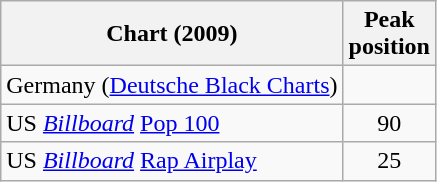<table class="wikitable sortable">
<tr>
<th>Chart (2009)</th>
<th>Peak<br>position</th>
</tr>
<tr>
<td>Germany (<a href='#'>Deutsche Black Charts</a>)</td>
<td></td>
</tr>
<tr>
<td>US <em><a href='#'>Billboard</a></em> <a href='#'>Pop 100</a></td>
<td align="center">90</td>
</tr>
<tr>
<td>US <em><a href='#'>Billboard</a></em> <a href='#'>Rap Airplay</a></td>
<td align="center">25</td>
</tr>
</table>
